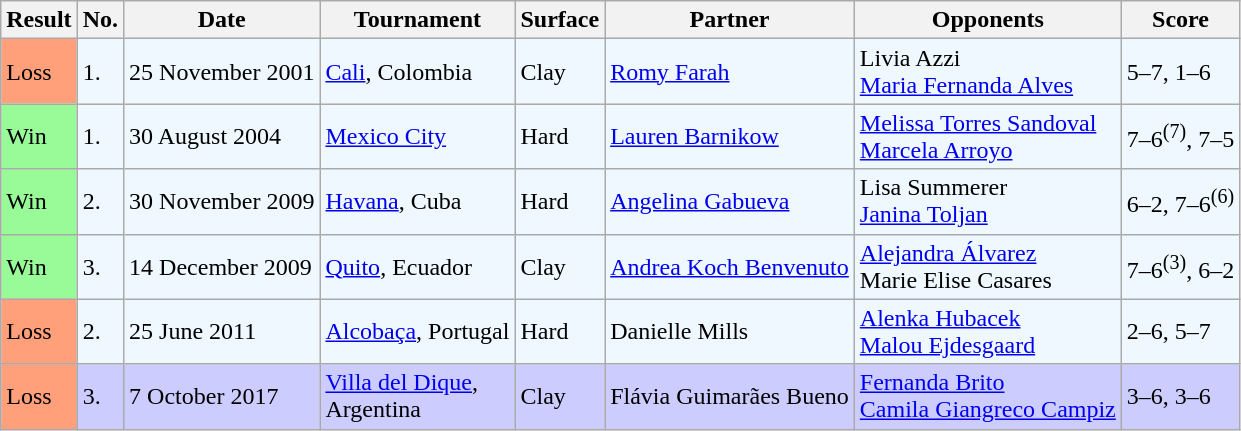<table class="sortable wikitable">
<tr>
<th>Result</th>
<th>No.</th>
<th>Date</th>
<th>Tournament</th>
<th>Surface</th>
<th>Partner</th>
<th>Opponents</th>
<th class="unsortable">Score</th>
</tr>
<tr style="background:#f0f8ff;">
<td style="background:#ffa07a;">Loss</td>
<td>1.</td>
<td>25 November 2001</td>
<td><a href='#'>Cali</a>, Colombia</td>
<td>Clay</td>
<td> <a href='#'>Romy Farah</a></td>
<td> Livia Azzi <br>  <a href='#'>Maria Fernanda Alves</a></td>
<td>5–7, 1–6</td>
</tr>
<tr style="background:#f0f8ff;">
<td style="background:#98fb98;">Win</td>
<td>1.</td>
<td>30 August 2004</td>
<td><a href='#'>Mexico City</a></td>
<td>Hard</td>
<td> <a href='#'>Lauren Barnikow</a></td>
<td> <a href='#'>Melissa Torres Sandoval</a> <br>  <a href='#'>Marcela Arroyo</a></td>
<td>7–6<sup>(7)</sup>, 7–5</td>
</tr>
<tr style="background:#f0f8ff;">
<td style="background:#98fb98;">Win</td>
<td>2.</td>
<td>30 November 2009</td>
<td><a href='#'>Havana</a>, Cuba</td>
<td>Hard</td>
<td> <a href='#'>Angelina Gabueva</a></td>
<td> Lisa Summerer <br>  <a href='#'>Janina Toljan</a></td>
<td>6–2, 7–6<sup>(6)</sup></td>
</tr>
<tr style="background:#f0f8ff;">
<td style="background:#98fb98;">Win</td>
<td>3.</td>
<td>14 December 2009</td>
<td><a href='#'>Quito</a>, Ecuador</td>
<td>Clay</td>
<td> <a href='#'>Andrea Koch Benvenuto</a></td>
<td> <a href='#'>Alejandra Álvarez</a> <br>  Marie Elise Casares</td>
<td>7–6<sup>(3)</sup>, 6–2</td>
</tr>
<tr style="background:#f0f8ff;">
<td style="background:#ffa07a;">Loss</td>
<td>2.</td>
<td>25 June 2011</td>
<td><a href='#'>Alcobaça</a>, Portugal</td>
<td>Hard</td>
<td> Danielle Mills</td>
<td> <a href='#'>Alenka Hubacek</a> <br>  <a href='#'>Malou Ejdesgaard</a></td>
<td>2–6, 5–7</td>
</tr>
<tr style="background:#ccf;">
<td style="background:#ffa07a;">Loss</td>
<td>3.</td>
<td>7 October 2017</td>
<td><a href='#'>Villa del Dique</a>, <br>Argentina</td>
<td>Clay</td>
<td> Flávia Guimarães Bueno</td>
<td> <a href='#'>Fernanda Brito</a> <br>  <a href='#'>Camila Giangreco Campiz</a></td>
<td>3–6, 3–6</td>
</tr>
</table>
